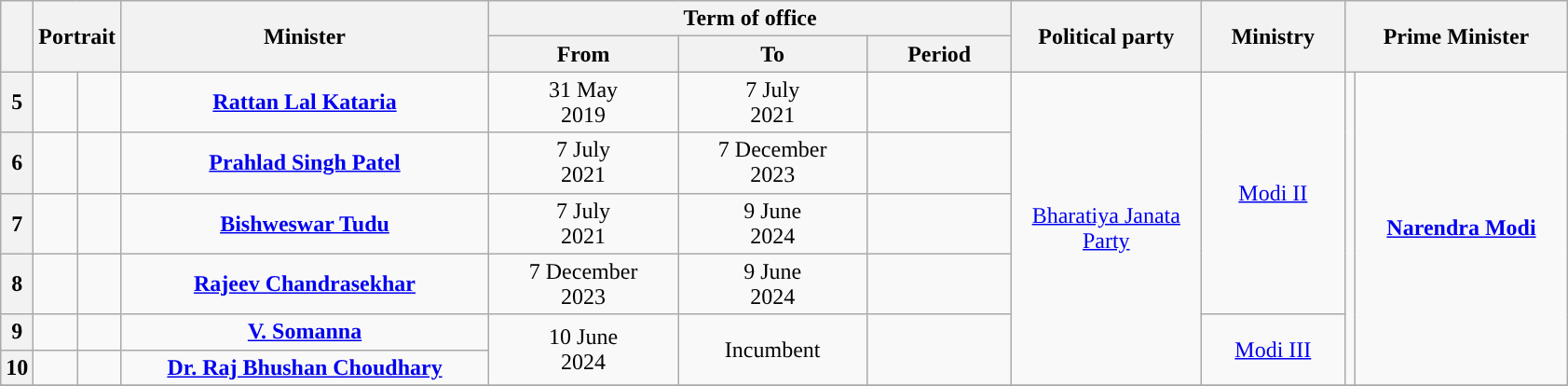<table class="wikitable" style="text-align:center">
<tr>
<th rowspan="2"></th>
<th rowspan="2" colspan="2">Portrait</th>
<th rowspan="2" style="width:16em">Minister<br></th>
<th colspan="3">Term of office</th>
<th rowspan="2" style="width:8em">Political party</th>
<th rowspan="2" style="width:6em">Ministry</th>
<th rowspan="2" colspan="2">Prime Minister</th>
</tr>
<tr>
<th style="width:8em">From</th>
<th style="width:8em">To</th>
<th style="width:6em">Period</th>
</tr>
<tr>
<th>5</th>
<td></td>
<td></td>
<td><strong><a href='#'>Rattan Lal Kataria</a></strong><br></td>
<td>31 May<br>2019</td>
<td>7 July<br>2021</td>
<td><strong></strong></td>
<td rowspan="6"><a href='#'>Bharatiya Janata Party</a></td>
<td rowspan="4"><a href='#'>Modi II</a></td>
<td rowspan="6"></td>
<td rowspan="6" style="width:9em"><strong><a href='#'>Narendra Modi</a></strong></td>
</tr>
<tr>
<th>6</th>
<td></td>
<td></td>
<td><strong><a href='#'>Prahlad Singh Patel</a></strong><br></td>
<td>7 July<br>2021</td>
<td>7 December<br>2023</td>
<td><strong></strong></td>
</tr>
<tr>
<th>7</th>
<td></td>
<td></td>
<td><strong><a href='#'>Bishweswar Tudu</a></strong><br></td>
<td>7 July<br>2021</td>
<td>9 June<br>2024</td>
<td><strong></strong></td>
</tr>
<tr>
<th>8</th>
<td></td>
<td></td>
<td><strong><a href='#'>Rajeev Chandrasekhar</a></strong><br></td>
<td>7 December<br>2023</td>
<td>9 June<br>2024</td>
<td><strong></strong></td>
</tr>
<tr>
<th>9</th>
<td></td>
<td></td>
<td><strong><a href='#'>V. Somanna</a></strong><br></td>
<td rowspan="2">10 June<br>2024</td>
<td rowspan="2">Incumbent</td>
<td rowspan="2"><strong></strong></td>
<td rowspan="2"><a href='#'>Modi III</a></td>
</tr>
<tr>
<th>10</th>
<td></td>
<td></td>
<td><strong><a href='#'>Dr. Raj Bhushan Choudhary</a></strong><br></td>
</tr>
<tr>
</tr>
</table>
